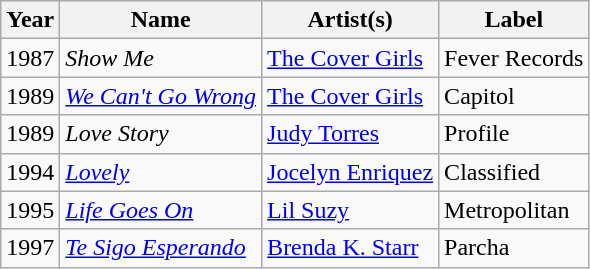<table class="wikitable">
<tr>
<th>Year</th>
<th>Name</th>
<th>Artist(s)</th>
<th>Label</th>
</tr>
<tr>
<td>1987</td>
<td><em>Show Me</em></td>
<td><a href='#'>The Cover Girls</a></td>
<td>Fever Records</td>
</tr>
<tr>
<td>1989</td>
<td><em><a href='#'>We Can't Go Wrong</a></em></td>
<td><a href='#'>The Cover Girls</a></td>
<td>Capitol</td>
</tr>
<tr>
<td>1989</td>
<td><em>Love Story</em></td>
<td><a href='#'>Judy Torres</a></td>
<td>Profile</td>
</tr>
<tr>
<td>1994</td>
<td><em><a href='#'>Lovely</a></em></td>
<td><a href='#'>Jocelyn Enriquez</a></td>
<td>Classified</td>
</tr>
<tr>
<td>1995</td>
<td><em><a href='#'>Life Goes On</a></em></td>
<td><a href='#'>Lil Suzy</a></td>
<td>Metropolitan</td>
</tr>
<tr>
<td>1997</td>
<td><em><a href='#'>Te Sigo Esperando</a></em></td>
<td><a href='#'>Brenda K. Starr</a></td>
<td>Parcha</td>
</tr>
</table>
